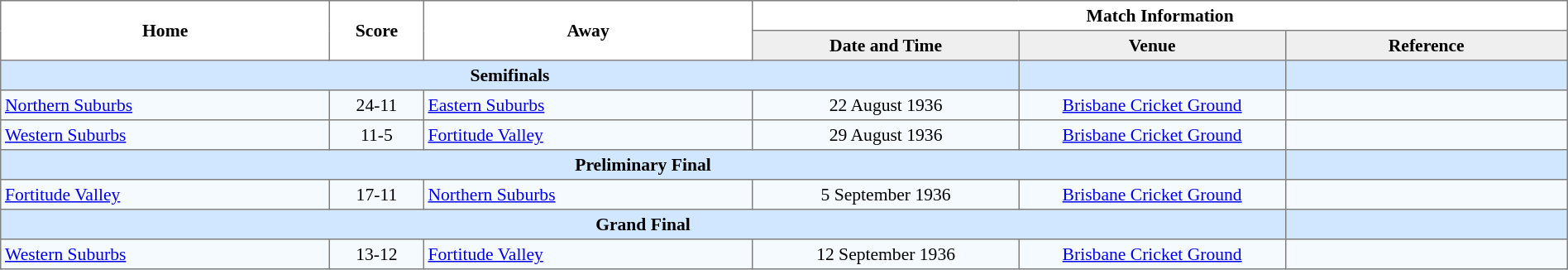<table border="1" cellpadding="3" cellspacing="0" width="100%" style="border-collapse:collapse; font-size:90%; text-align:center;">
<tr>
<th rowspan="2" width="21%">Home</th>
<th rowspan="2" width="6%">Score</th>
<th rowspan="2" width="21%">Away</th>
<th colspan="3">Match Information</th>
</tr>
<tr bgcolor="#EFEFEF">
<th width="17%">Date and Time</th>
<th width="17%">Venue</th>
<th>Reference</th>
</tr>
<tr bgcolor="#D0E7FF">
<td colspan="4"><strong>Semifinals</strong></td>
<td></td>
<td></td>
</tr>
<tr bgcolor="#F5FAFF">
<td align="left"> <a href='#'>Northern Suburbs</a></td>
<td>24-11</td>
<td align="left"> <a href='#'>Eastern Suburbs</a></td>
<td>22 August 1936</td>
<td><a href='#'>Brisbane Cricket Ground</a></td>
<td></td>
</tr>
<tr bgcolor="#F5FAFF">
<td align="left"> <a href='#'>Western Suburbs</a></td>
<td>11-5</td>
<td align="left"> <a href='#'>Fortitude Valley</a></td>
<td>29 August 1936</td>
<td><a href='#'>Brisbane Cricket Ground</a></td>
<td></td>
</tr>
<tr bgcolor="#D0E7FF">
<td colspan="5"><strong>Preliminary Final</strong></td>
<td></td>
</tr>
<tr bgcolor="#F5FAFF">
<td align="left"> <a href='#'>Fortitude Valley</a></td>
<td>17-11</td>
<td align="left"> <a href='#'>Northern Suburbs</a></td>
<td>5 September 1936</td>
<td><a href='#'>Brisbane Cricket Ground</a></td>
<td></td>
</tr>
<tr bgcolor="#D0E7FF">
<td colspan="5"><strong>Grand Final</strong></td>
<td></td>
</tr>
<tr bgcolor="#F5FAFF">
<td align="left"> <a href='#'>Western Suburbs</a></td>
<td>13-12</td>
<td align="left"> <a href='#'>Fortitude Valley</a></td>
<td>12 September 1936</td>
<td><a href='#'>Brisbane Cricket Ground</a></td>
<td></td>
</tr>
</table>
